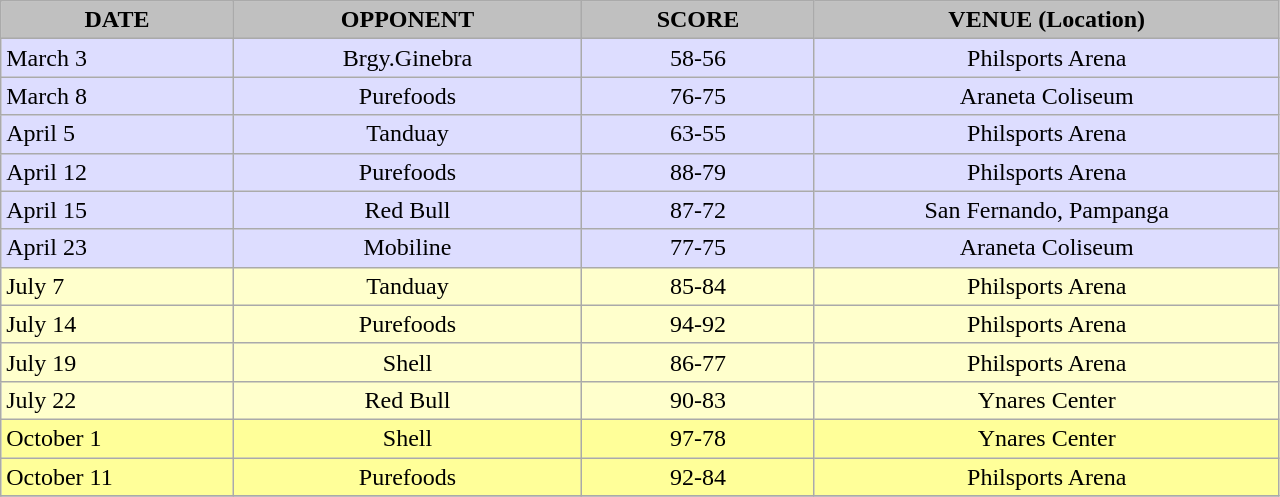<table class="wikitable" border="1">
<tr>
<th style="background:#C0C0C0;" width="10%"><strong>DATE</strong></th>
<th style="background:#C0C0C0;" width="15%"><strong>OPPONENT</strong></th>
<th style="background:#C0C0C0;" width="10%"><strong>SCORE</strong></th>
<th style="background:#C0C0C0;" width="20%"><strong>VENUE (Location)</strong></th>
</tr>
<tr bgcolor=#DDDDFF>
<td>March 3</td>
<td align=center>Brgy.Ginebra</td>
<td align=center>58-56</td>
<td align=center>Philsports Arena</td>
</tr>
<tr bgcolor=#DDDDFF>
<td>March 8</td>
<td align=center>Purefoods</td>
<td align=center>76-75 </td>
<td align=center>Araneta Coliseum</td>
</tr>
<tr bgcolor=#DDDDFF>
<td>April 5</td>
<td align=center>Tanduay</td>
<td align=center>63-55 </td>
<td align=center>Philsports Arena</td>
</tr>
<tr bgcolor=#DDDDFF>
<td>April 12</td>
<td align=center>Purefoods</td>
<td align=center>88-79</td>
<td align=center>Philsports Arena</td>
</tr>
<tr bgcolor=#DDDDFF>
<td>April 15</td>
<td align=center>Red Bull</td>
<td align=center>87-72</td>
<td align=center>San Fernando, Pampanga</td>
</tr>
<tr bgcolor=#DDDDFF>
<td>April 23</td>
<td align=center>Mobiline</td>
<td align=center>77-75</td>
<td align=center>Araneta Coliseum</td>
</tr>
<tr bgcolor=#FFFFCC>
<td>July 7</td>
<td align=center>Tanduay</td>
<td align=center>85-84</td>
<td align=center>Philsports Arena</td>
</tr>
<tr bgcolor=#FFFFCC>
<td>July 14</td>
<td align=center>Purefoods</td>
<td align=center>94-92</td>
<td align=center>Philsports Arena</td>
</tr>
<tr bgcolor=#FFFFCC>
<td>July 19</td>
<td align=center>Shell</td>
<td align=center>86-77</td>
<td align=center>Philsports Arena</td>
</tr>
<tr bgcolor=#FFFFCC>
<td>July 22</td>
<td align=center>Red Bull</td>
<td align=center>90-83 </td>
<td align=center>Ynares Center</td>
</tr>
<tr bgcolor=#FFFF99>
<td>October 1</td>
<td align=center>Shell</td>
<td align=center>97-78 </td>
<td align=center>Ynares Center</td>
</tr>
<tr bgcolor=#FFFF99>
<td>October 11</td>
<td align=center>Purefoods</td>
<td align=center>92-84</td>
<td align=center>Philsports Arena</td>
</tr>
<tr>
</tr>
</table>
